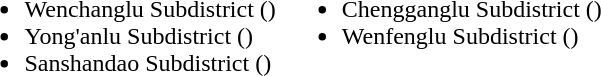<table>
<tr>
<td valign="top"><br><ul><li>Wenchanglu Subdistrict ()</li><li>Yong'anlu Subdistrict ()</li><li>Sanshandao Subdistrict ()</li></ul></td>
<td valign="top"><br><ul><li>Chengganglu Subdistrict ()</li><li>Wenfenglu Subdistrict ()</li></ul></td>
</tr>
</table>
